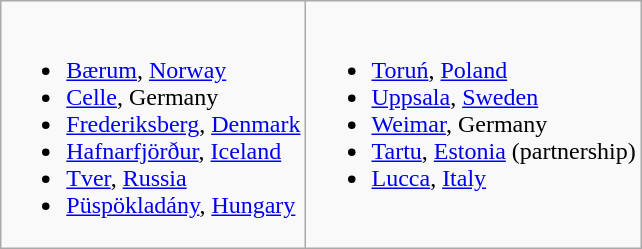<table class="wikitable">
<tr valign="top">
<td><br><ul><li> <a href='#'>Bærum</a>, <a href='#'>Norway</a></li><li> <a href='#'>Celle</a>, Germany</li><li> <a href='#'>Frederiksberg</a>, <a href='#'>Denmark</a></li><li> <a href='#'>Hafnarfjörður</a>, <a href='#'>Iceland</a></li><li> <a href='#'>Tver</a>, <a href='#'>Russia</a></li><li> <a href='#'>Püspökladány</a>, <a href='#'>Hungary</a></li></ul></td>
<td><br><ul><li> <a href='#'>Toruń</a>, <a href='#'>Poland</a></li><li> <a href='#'>Uppsala</a>, <a href='#'>Sweden</a></li><li> <a href='#'>Weimar</a>, Germany</li><li> <a href='#'>Tartu</a>, <a href='#'>Estonia</a> (partnership)</li><li> <a href='#'>Lucca</a>, <a href='#'>Italy</a></li></ul></td>
</tr>
</table>
